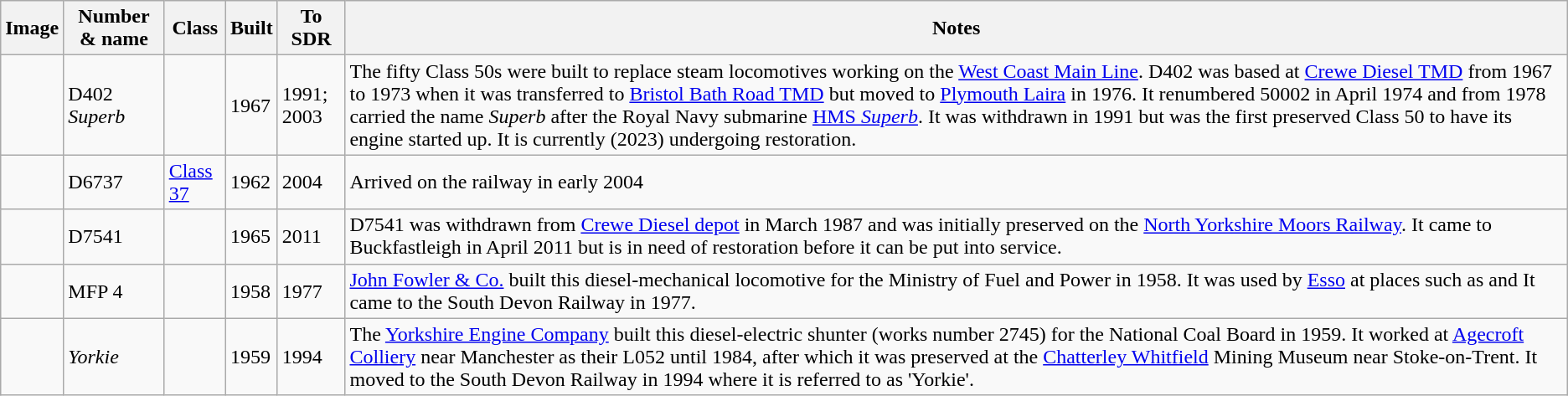<table class="wikitable sortable">
<tr>
<th class="unsortable">Image</th>
<th>Number & name</th>
<th>Class</th>
<th>Built</th>
<th>To SDR</th>
<th class="unsortable">Notes</th>
</tr>
<tr>
<td></td>
<td data-sort-value="D0402">D402 <em>Superb</em></td>
<td></td>
<td>1967</td>
<td>1991; 2003</td>
<td>The fifty Class 50s were built to replace steam locomotives working on the <a href='#'>West Coast Main Line</a>. D402 was based at <a href='#'>Crewe Diesel TMD</a> from 1967 to 1973 when it was transferred to <a href='#'>Bristol Bath Road TMD</a> but moved to <a href='#'>Plymouth Laira</a> in 1976. It renumbered 50002 in April 1974 and from 1978 carried the name <em>Superb</em> after the Royal Navy submarine <a href='#'>HMS <em>Superb</em></a>. It was withdrawn in 1991 but was the first preserved Class 50 to have its engine started up. It is currently (2023) undergoing restoration.</td>
</tr>
<tr>
<td></td>
<td>D6737</td>
<td><a href='#'>Class 37</a></td>
<td>1962</td>
<td>2004</td>
<td>Arrived on the railway in early 2004 </td>
</tr>
<tr>
<td></td>
<td>D7541</td>
<td></td>
<td>1965</td>
<td>2011</td>
<td>D7541 was withdrawn from <a href='#'>Crewe Diesel depot</a> in March 1987 and was initially preserved on the <a href='#'>North Yorkshire Moors Railway</a>. It came to Buckfastleigh in April 2011 but is in need of restoration before it can be put into service.</td>
</tr>
<tr>
<td></td>
<td>MFP 4</td>
<td></td>
<td>1958</td>
<td>1977</td>
<td><a href='#'>John Fowler & Co.</a> built this diesel-mechanical locomotive for the Ministry of Fuel and Power in 1958. It was used by <a href='#'>Esso</a> at places such as  and  It came to the South Devon Railway in 1977.</td>
</tr>
<tr>
<td></td>
<td><em>Yorkie</em></td>
<td></td>
<td>1959</td>
<td>1994</td>
<td>The <a href='#'>Yorkshire Engine Company</a> built this diesel-electric shunter (works number 2745) for the National Coal Board in 1959. It worked at <a href='#'>Agecroft Colliery</a> near Manchester as their L052 until 1984, after which it was preserved at the <a href='#'>Chatterley Whitfield</a> Mining Museum near Stoke-on-Trent. It moved to the South Devon Railway in 1994 where it is referred to as 'Yorkie'.</td>
</tr>
</table>
